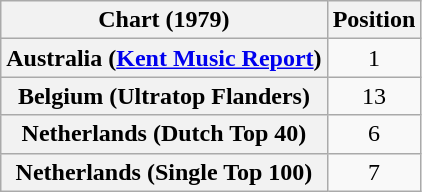<table class="wikitable sortable plainrowheaders" style="text-align:center">
<tr>
<th scope="col">Chart (1979)</th>
<th scope="col">Position</th>
</tr>
<tr>
<th scope="row">Australia (<a href='#'>Kent Music Report</a>)</th>
<td>1</td>
</tr>
<tr>
<th scope="row">Belgium (Ultratop Flanders)</th>
<td>13</td>
</tr>
<tr>
<th scope="row">Netherlands (Dutch Top 40)</th>
<td>6</td>
</tr>
<tr>
<th scope="row">Netherlands (Single Top 100)</th>
<td>7</td>
</tr>
</table>
